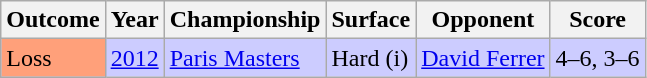<table class="sortable wikitable">
<tr>
<th>Outcome</th>
<th>Year</th>
<th>Championship</th>
<th>Surface</th>
<th>Opponent</th>
<th class=unsortable>Score</th>
</tr>
<tr bgcolor=CCCCFF>
<td bgcolor=FFA07A>Loss</td>
<td><a href='#'>2012</a></td>
<td><a href='#'>Paris Masters</a></td>
<td>Hard (i)</td>
<td> <a href='#'>David Ferrer</a></td>
<td>4–6, 3–6</td>
</tr>
</table>
